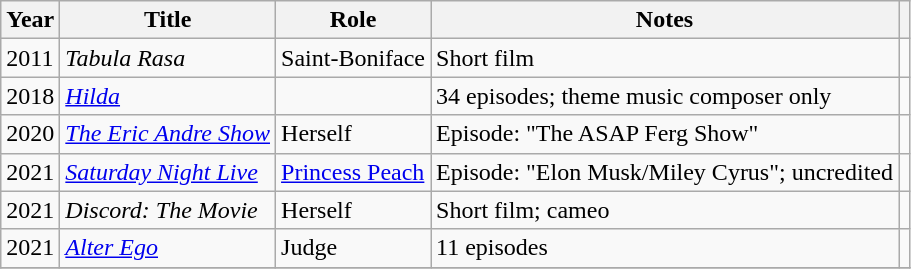<table class="wikitable">
<tr>
<th>Year</th>
<th>Title</th>
<th>Role</th>
<th>Notes</th>
<th></th>
</tr>
<tr>
<td>2011</td>
<td><em>Tabula Rasa</em></td>
<td>Saint-Boniface</td>
<td>Short film</td>
<td></td>
</tr>
<tr>
<td>2018</td>
<td><em><a href='#'>Hilda</a></em></td>
<td></td>
<td>34 episodes; theme music composer only</td>
<td></td>
</tr>
<tr>
<td>2020</td>
<td><em><a href='#'>The Eric Andre Show</a></em></td>
<td>Herself</td>
<td>Episode: "The ASAP Ferg Show"</td>
<td></td>
</tr>
<tr>
<td>2021</td>
<td><em><a href='#'>Saturday Night Live</a></em></td>
<td><a href='#'>Princess Peach</a></td>
<td>Episode: "Elon Musk/Miley Cyrus"; uncredited</td>
<td></td>
</tr>
<tr>
<td>2021</td>
<td><em>Discord: The Movie</em></td>
<td>Herself</td>
<td>Short film; cameo</td>
<td></td>
</tr>
<tr>
<td>2021</td>
<td><em><a href='#'>Alter Ego</a></em></td>
<td>Judge</td>
<td>11 episodes</td>
<td></td>
</tr>
<tr>
</tr>
</table>
